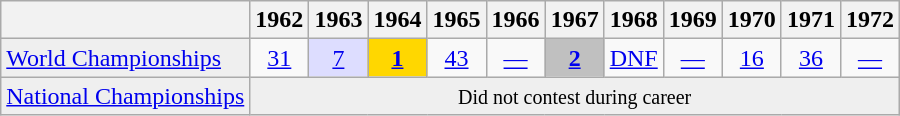<table class="wikitable plainrowheaders">
<tr>
<th scope="col"></th>
<th scope="col">1962</th>
<th scope="col">1963</th>
<th scope="col">1964</th>
<th scope="col">1965</th>
<th scope="col">1966</th>
<th scope="col">1967</th>
<th scope="col">1968</th>
<th scope="col">1969</th>
<th scope="col">1970</th>
<th scope="col">1971</th>
<th scope="col">1972</th>
</tr>
<tr style="text-align:center;">
<td style="text-align:left; background:#efefef;"> <a href='#'>World Championships</a></td>
<td><a href='#'>31</a></td>
<td style="background:#ddf;"><a href='#'>7</a></td>
<td style="background:gold;"><a href='#'><strong>1</strong></a></td>
<td><a href='#'>43</a></td>
<td><a href='#'>—</a></td>
<td style="background:#C0C0C0;"><a href='#'><strong>2</strong></a></td>
<td><a href='#'>DNF</a></td>
<td><a href='#'>—</a></td>
<td><a href='#'>16</a></td>
<td><a href='#'>36</a></td>
<td><a href='#'>—</a></td>
</tr>
<tr style="text-align:center;">
<td style="text-align:left; background:#efefef;"> <a href='#'>National Championships</a></td>
<td style="text-align:center; background:#efefef;" colspan=11><small>Did not contest during career</small></td>
</tr>
</table>
